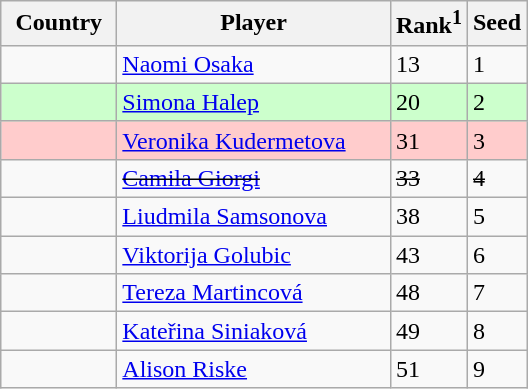<table class="sortable wikitable">
<tr>
<th width="70">Country</th>
<th width="175">Player</th>
<th>Rank<sup>1</sup></th>
<th>Seed</th>
</tr>
<tr>
<td></td>
<td><a href='#'>Naomi Osaka</a></td>
<td>13</td>
<td>1</td>
</tr>
<tr style="background:#cfc;">
<td></td>
<td><a href='#'>Simona Halep</a></td>
<td>20</td>
<td>2</td>
</tr>
<tr style="background:#fcc;">
<td></td>
<td><a href='#'>Veronika Kudermetova</a></td>
<td>31</td>
<td>3</td>
</tr>
<tr>
<td><s></s></td>
<td><s><a href='#'>Camila Giorgi</a></s></td>
<td><s>33</s></td>
<td><s>4</s></td>
</tr>
<tr>
<td></td>
<td><a href='#'>Liudmila Samsonova</a></td>
<td>38</td>
<td>5</td>
</tr>
<tr>
<td></td>
<td><a href='#'>Viktorija Golubic</a></td>
<td>43</td>
<td>6</td>
</tr>
<tr>
<td></td>
<td><a href='#'>Tereza Martincová</a></td>
<td>48</td>
<td>7</td>
</tr>
<tr>
<td></td>
<td><a href='#'>Kateřina Siniaková</a></td>
<td>49</td>
<td>8</td>
</tr>
<tr>
<td></td>
<td><a href='#'>Alison Riske</a></td>
<td>51</td>
<td>9</td>
</tr>
</table>
